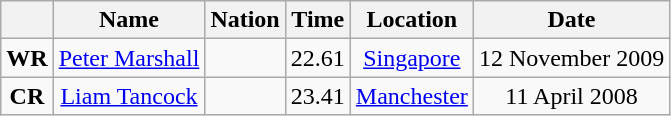<table class=wikitable style=text-align:center>
<tr>
<th></th>
<th>Name</th>
<th>Nation</th>
<th>Time</th>
<th>Location</th>
<th>Date</th>
</tr>
<tr>
<td><strong>WR</strong></td>
<td><a href='#'>Peter Marshall</a></td>
<td></td>
<td align=left>22.61</td>
<td><a href='#'>Singapore</a></td>
<td>12 November 2009</td>
</tr>
<tr>
<td><strong>CR</strong></td>
<td><a href='#'>Liam Tancock</a></td>
<td></td>
<td align=left>23.41</td>
<td><a href='#'>Manchester</a></td>
<td>11 April 2008</td>
</tr>
</table>
